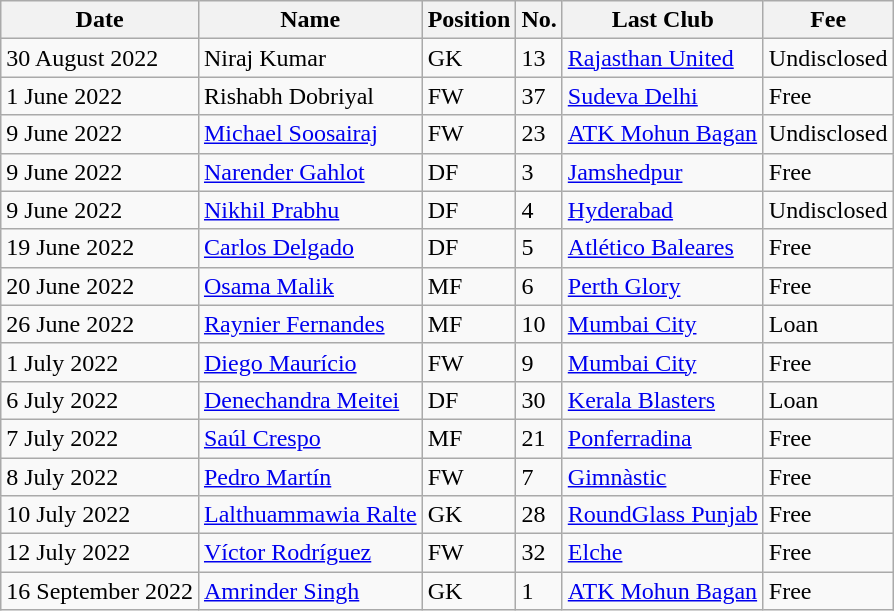<table class="wikitable sortable plainrowheaders" style="text-align:center; text-align:left">
<tr>
<th>Date</th>
<th>Name</th>
<th>Position</th>
<th>No.</th>
<th>Last Club</th>
<th>Fee</th>
</tr>
<tr>
<td>30 August 2022</td>
<td> Niraj Kumar</td>
<td>GK</td>
<td>13</td>
<td> <a href='#'>Rajasthan United</a></td>
<td>Undisclosed</td>
</tr>
<tr>
<td>1 June 2022</td>
<td> Rishabh Dobriyal</td>
<td>FW</td>
<td>37</td>
<td> <a href='#'>Sudeva Delhi</a></td>
<td>Free</td>
</tr>
<tr>
<td>9 June 2022</td>
<td> <a href='#'>Michael Soosairaj</a></td>
<td>FW</td>
<td>23</td>
<td> <a href='#'>ATK Mohun Bagan</a></td>
<td>Undisclosed</td>
</tr>
<tr>
<td>9 June 2022</td>
<td> <a href='#'>Narender Gahlot</a></td>
<td>DF</td>
<td>3</td>
<td> <a href='#'>Jamshedpur</a></td>
<td>Free</td>
</tr>
<tr>
<td>9 June 2022</td>
<td> <a href='#'>Nikhil Prabhu</a></td>
<td>DF</td>
<td>4</td>
<td> <a href='#'>Hyderabad</a></td>
<td>Undisclosed</td>
</tr>
<tr>
<td>19 June 2022</td>
<td> <a href='#'>Carlos Delgado</a></td>
<td>DF</td>
<td>5</td>
<td> <a href='#'>Atlético Baleares</a></td>
<td>Free</td>
</tr>
<tr>
<td>20 June 2022</td>
<td> <a href='#'>Osama Malik</a></td>
<td>MF</td>
<td>6</td>
<td> <a href='#'>Perth Glory</a></td>
<td>Free</td>
</tr>
<tr>
<td>26 June 2022</td>
<td> <a href='#'>Raynier Fernandes</a></td>
<td>MF</td>
<td>10</td>
<td> <a href='#'>Mumbai City</a></td>
<td>Loan</td>
</tr>
<tr>
<td>1 July 2022</td>
<td> <a href='#'>Diego Maurício</a></td>
<td>FW</td>
<td>9</td>
<td> <a href='#'>Mumbai City</a></td>
<td>Free</td>
</tr>
<tr>
<td>6 July 2022</td>
<td> <a href='#'>Denechandra Meitei</a></td>
<td>DF</td>
<td>30</td>
<td> <a href='#'>Kerala Blasters</a></td>
<td>Loan</td>
</tr>
<tr>
<td>7 July 2022</td>
<td> <a href='#'>Saúl Crespo</a></td>
<td>MF</td>
<td>21</td>
<td> <a href='#'>Ponferradina</a></td>
<td>Free</td>
</tr>
<tr>
<td>8 July 2022</td>
<td> <a href='#'>Pedro Martín</a></td>
<td>FW</td>
<td>7</td>
<td> <a href='#'>Gimnàstic</a></td>
<td>Free</td>
</tr>
<tr>
<td>10 July 2022</td>
<td> <a href='#'>Lalthuammawia Ralte</a></td>
<td>GK</td>
<td>28</td>
<td> <a href='#'>RoundGlass Punjab</a></td>
<td>Free</td>
</tr>
<tr>
<td>12 July 2022</td>
<td> <a href='#'>Víctor Rodríguez</a></td>
<td>FW</td>
<td>32</td>
<td> <a href='#'>Elche</a></td>
<td>Free</td>
</tr>
<tr>
<td>16 September 2022</td>
<td> <a href='#'>Amrinder Singh</a></td>
<td>GK</td>
<td>1</td>
<td> <a href='#'>ATK Mohun Bagan</a></td>
<td>Free</td>
</tr>
</table>
